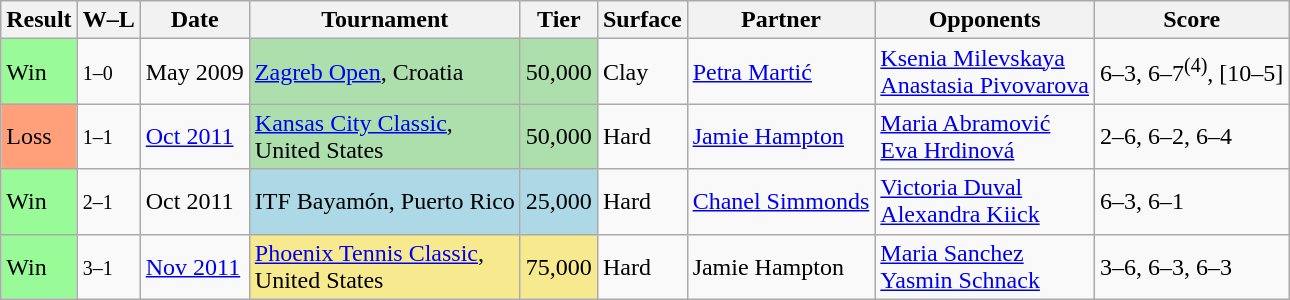<table class="sortable wikitable">
<tr>
<th>Result</th>
<th class="unsortable">W–L</th>
<th>Date</th>
<th>Tournament</th>
<th>Tier</th>
<th>Surface</th>
<th>Partner</th>
<th>Opponents</th>
<th class="unsortable">Score</th>
</tr>
<tr>
<td style="background:#98fb98;">Win</td>
<td><small>1–0</small></td>
<td>May 2009</td>
<td style="background:#addfad;"><a href='#'>Zagreb Open</a>, Croatia</td>
<td style="background:#addfad;">50,000</td>
<td>Clay</td>
<td> <a href='#'>Petra Martić</a></td>
<td> <a href='#'>Ksenia Milevskaya</a> <br>  <a href='#'>Anastasia Pivovarova</a></td>
<td>6–3, 6–7<sup>(4)</sup>, [10–5]</td>
</tr>
<tr>
<td style="background:#ffa07a;">Loss</td>
<td><small>1–1</small></td>
<td><a href='#'>Oct 2011</a></td>
<td style="background:#addfad;"><a href='#'>Kansas City Classic</a>, <br>United States</td>
<td style="background:#addfad;">50,000</td>
<td>Hard</td>
<td> <a href='#'>Jamie Hampton</a></td>
<td> <a href='#'>Maria Abramović</a> <br>  <a href='#'>Eva Hrdinová</a></td>
<td>2–6, 6–2, 6–4</td>
</tr>
<tr>
<td style="background:#98fb98;">Win</td>
<td><small>2–1</small></td>
<td>Oct 2011</td>
<td style="background:lightblue;">ITF Bayamón, Puerto Rico</td>
<td style="background:lightblue;">25,000</td>
<td>Hard</td>
<td> <a href='#'>Chanel Simmonds</a></td>
<td> <a href='#'>Victoria Duval</a> <br>  <a href='#'>Alexandra Kiick</a></td>
<td>6–3, 6–1</td>
</tr>
<tr>
<td style="background:#98fb98;">Win</td>
<td><small>3–1</small></td>
<td><a href='#'>Nov 2011</a></td>
<td style="background:#f7e98e;"><a href='#'>Phoenix Tennis Classic</a>, <br>United States</td>
<td style="background:#f7e98e;">75,000</td>
<td>Hard</td>
<td> Jamie Hampton</td>
<td> <a href='#'>Maria Sanchez</a> <br>  <a href='#'>Yasmin Schnack</a></td>
<td>3–6, 6–3, 6–3</td>
</tr>
</table>
